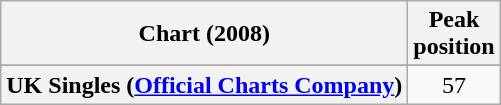<table class="wikitable sortable plainrowheaders">
<tr>
<th>Chart (2008)</th>
<th>Peak<br>position</th>
</tr>
<tr>
</tr>
<tr>
</tr>
<tr>
</tr>
<tr>
</tr>
<tr>
</tr>
<tr>
<th scope="row">UK Singles (<a href='#'>Official Charts Company</a>)</th>
<td align="center">57</td>
</tr>
</table>
